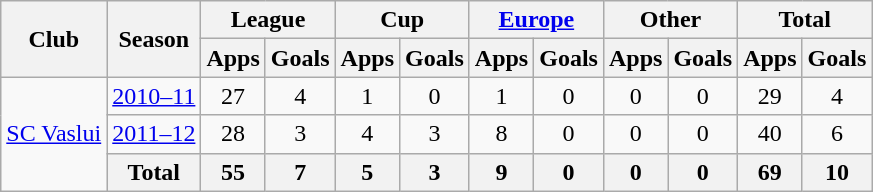<table class="wikitable" style="text-align: center;">
<tr>
<th rowspan="2">Club</th>
<th rowspan="2">Season</th>
<th colspan="2">League</th>
<th colspan="2">Cup</th>
<th colspan="2"><a href='#'>Europe</a></th>
<th colspan="2">Other</th>
<th colspan="2">Total</th>
</tr>
<tr>
<th>Apps</th>
<th>Goals</th>
<th>Apps</th>
<th>Goals</th>
<th>Apps</th>
<th>Goals</th>
<th>Apps</th>
<th>Goals</th>
<th>Apps</th>
<th>Goals</th>
</tr>
<tr>
<td rowspan="3"><a href='#'>SC Vaslui</a></td>
<td><a href='#'>2010–11</a></td>
<td>27</td>
<td>4</td>
<td>1</td>
<td>0</td>
<td>1</td>
<td>0</td>
<td>0</td>
<td>0</td>
<td>29</td>
<td>4</td>
</tr>
<tr>
<td><a href='#'>2011–12</a></td>
<td>28</td>
<td>3</td>
<td>4</td>
<td>3</td>
<td>8</td>
<td>0</td>
<td>0</td>
<td>0</td>
<td>40</td>
<td>6</td>
</tr>
<tr>
<th>Total</th>
<th>55</th>
<th>7</th>
<th>5</th>
<th>3</th>
<th>9</th>
<th>0</th>
<th>0</th>
<th>0</th>
<th>69</th>
<th>10</th>
</tr>
</table>
